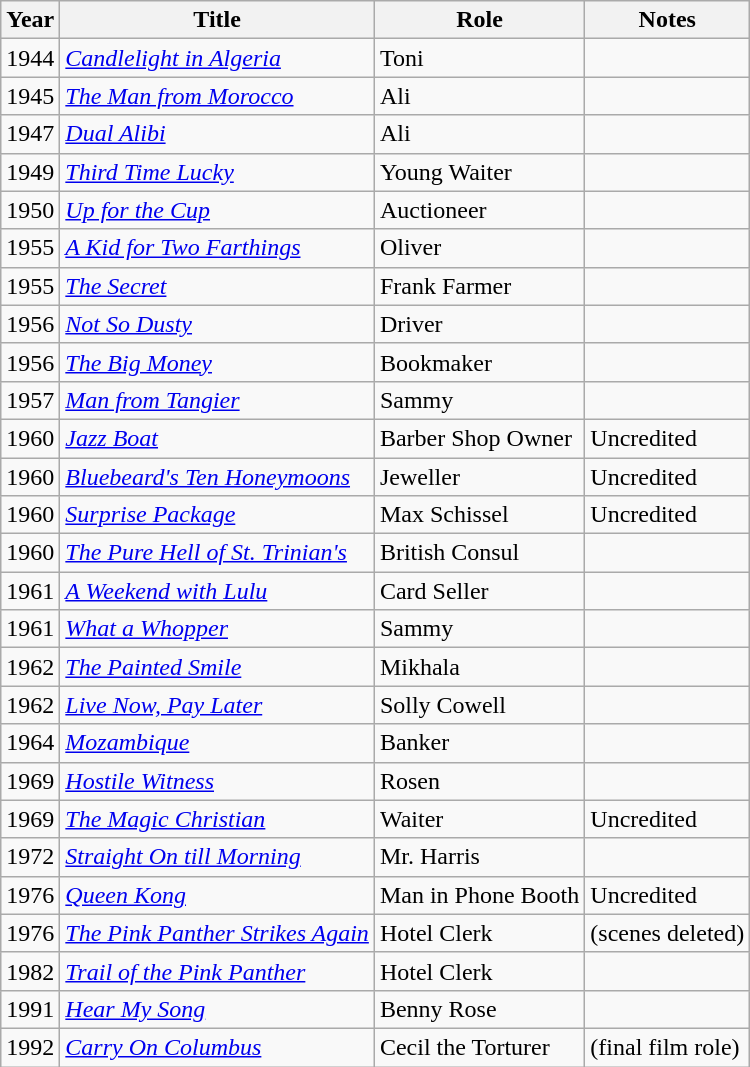<table class="wikitable">
<tr>
<th>Year</th>
<th>Title</th>
<th>Role</th>
<th>Notes</th>
</tr>
<tr>
<td>1944</td>
<td><em><a href='#'>Candlelight in Algeria</a></em></td>
<td>Toni</td>
<td></td>
</tr>
<tr>
<td>1945</td>
<td><em><a href='#'>The Man from Morocco</a></em></td>
<td>Ali</td>
<td></td>
</tr>
<tr>
<td>1947</td>
<td><em><a href='#'>Dual Alibi</a></em></td>
<td>Ali</td>
<td></td>
</tr>
<tr>
<td>1949</td>
<td><em><a href='#'>Third Time Lucky</a></em></td>
<td>Young Waiter</td>
<td></td>
</tr>
<tr>
<td>1950</td>
<td><em><a href='#'>Up for the Cup</a></em></td>
<td>Auctioneer</td>
<td></td>
</tr>
<tr>
<td>1955</td>
<td><em><a href='#'>A Kid for Two Farthings</a></em></td>
<td>Oliver</td>
<td></td>
</tr>
<tr>
<td>1955</td>
<td><em><a href='#'>The Secret</a></em></td>
<td>Frank Farmer</td>
<td></td>
</tr>
<tr>
<td>1956</td>
<td><em><a href='#'>Not So Dusty</a></em></td>
<td>Driver</td>
<td></td>
</tr>
<tr>
<td>1956</td>
<td><em><a href='#'>The Big Money</a></em></td>
<td>Bookmaker</td>
<td></td>
</tr>
<tr>
<td>1957</td>
<td><em><a href='#'>Man from Tangier</a></em></td>
<td>Sammy</td>
<td></td>
</tr>
<tr>
<td>1960</td>
<td><em><a href='#'>Jazz Boat</a></em></td>
<td>Barber Shop Owner</td>
<td>Uncredited</td>
</tr>
<tr>
<td>1960</td>
<td><em><a href='#'>Bluebeard's Ten Honeymoons</a></em></td>
<td>Jeweller</td>
<td>Uncredited</td>
</tr>
<tr>
<td>1960</td>
<td><em><a href='#'>Surprise Package</a></em></td>
<td>Max Schissel</td>
<td>Uncredited</td>
</tr>
<tr>
<td>1960</td>
<td><em><a href='#'>The Pure Hell of St. Trinian's</a></em></td>
<td>British Consul</td>
<td></td>
</tr>
<tr>
<td>1961</td>
<td><em><a href='#'>A Weekend with Lulu</a></em></td>
<td>Card Seller</td>
<td></td>
</tr>
<tr>
<td>1961</td>
<td><em><a href='#'>What a Whopper</a></em></td>
<td>Sammy</td>
<td></td>
</tr>
<tr>
<td>1962</td>
<td><em><a href='#'>The Painted Smile</a></em></td>
<td>Mikhala</td>
<td></td>
</tr>
<tr>
<td>1962</td>
<td><em><a href='#'>Live Now, Pay Later</a></em></td>
<td>Solly Cowell</td>
<td></td>
</tr>
<tr>
<td>1964</td>
<td><em><a href='#'>Mozambique</a></em></td>
<td>Banker</td>
<td></td>
</tr>
<tr>
<td>1969</td>
<td><em><a href='#'>Hostile Witness</a></em></td>
<td>Rosen</td>
<td></td>
</tr>
<tr>
<td>1969</td>
<td><em><a href='#'>The Magic Christian</a></em></td>
<td>Waiter</td>
<td>Uncredited</td>
</tr>
<tr>
<td>1972</td>
<td><em><a href='#'>Straight On till Morning</a></em></td>
<td>Mr. Harris</td>
<td></td>
</tr>
<tr>
<td>1976</td>
<td><em><a href='#'>Queen Kong</a></em></td>
<td>Man in Phone Booth</td>
<td>Uncredited</td>
</tr>
<tr>
<td>1976</td>
<td><em><a href='#'>The Pink Panther Strikes Again</a></em></td>
<td>Hotel Clerk</td>
<td>(scenes deleted)</td>
</tr>
<tr>
<td>1982</td>
<td><em><a href='#'>Trail of the Pink Panther</a></em></td>
<td>Hotel Clerk</td>
<td></td>
</tr>
<tr>
<td>1991</td>
<td><em><a href='#'>Hear My Song</a></em></td>
<td>Benny Rose</td>
<td></td>
</tr>
<tr>
<td>1992</td>
<td><em><a href='#'>Carry On Columbus</a></em></td>
<td>Cecil the Torturer</td>
<td>(final film role)</td>
</tr>
</table>
